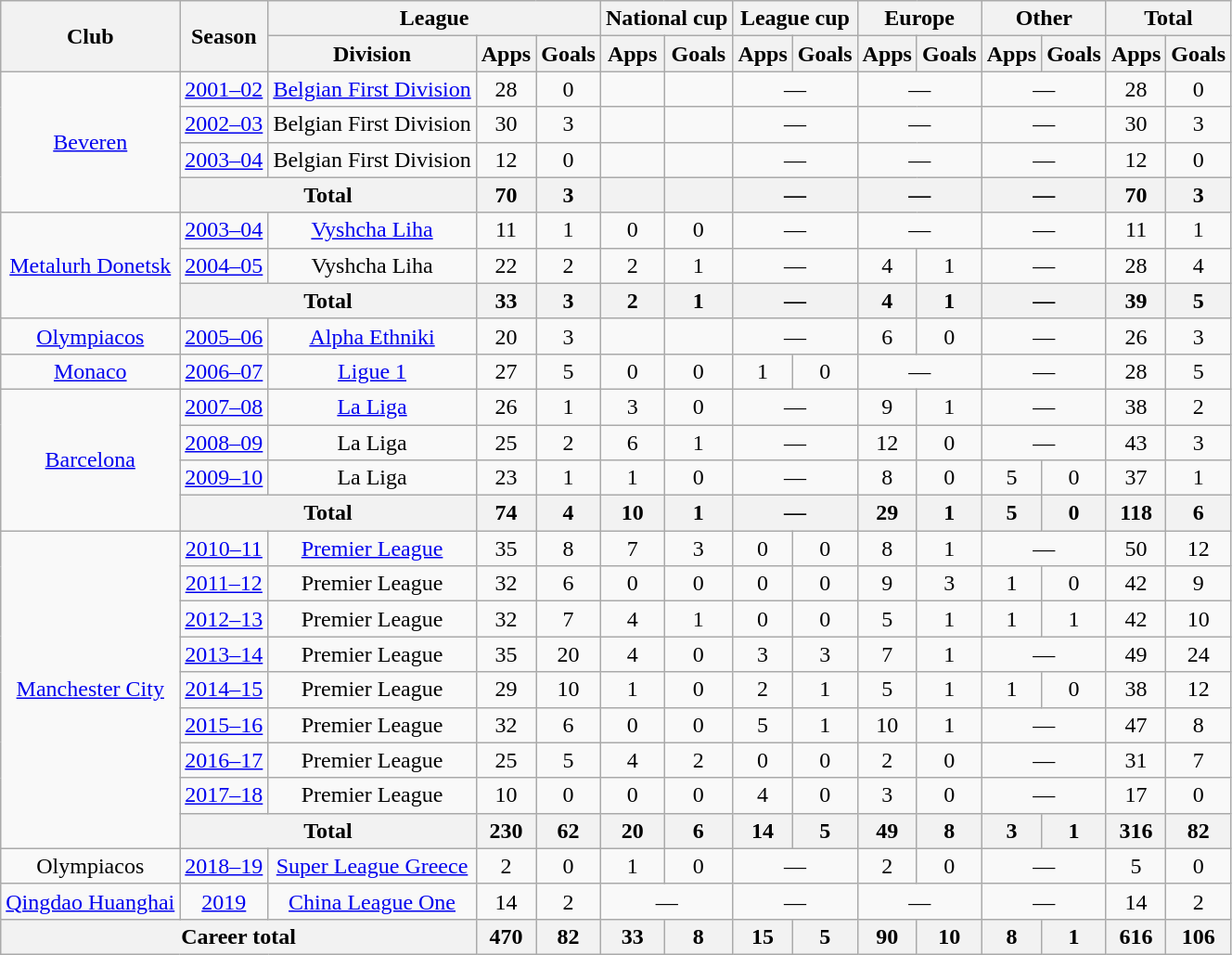<table class=wikitable style=text-align:center>
<tr>
<th rowspan=2>Club</th>
<th rowspan=2>Season</th>
<th colspan=3>League</th>
<th colspan=2>National cup</th>
<th colspan=2>League cup</th>
<th colspan=2>Europe</th>
<th colspan=2>Other</th>
<th colspan=2>Total</th>
</tr>
<tr>
<th>Division</th>
<th>Apps</th>
<th>Goals</th>
<th>Apps</th>
<th>Goals</th>
<th>Apps</th>
<th>Goals</th>
<th>Apps</th>
<th>Goals</th>
<th>Apps</th>
<th>Goals</th>
<th>Apps</th>
<th>Goals</th>
</tr>
<tr>
<td rowspan=4><a href='#'>Beveren</a></td>
<td><a href='#'>2001–02</a></td>
<td><a href='#'>Belgian First Division</a></td>
<td>28</td>
<td>0</td>
<td></td>
<td></td>
<td colspan=2>—</td>
<td colspan=2>—</td>
<td colspan=2>—</td>
<td>28</td>
<td>0</td>
</tr>
<tr>
<td><a href='#'>2002–03</a></td>
<td>Belgian First Division</td>
<td>30</td>
<td>3</td>
<td></td>
<td></td>
<td colspan=2>—</td>
<td colspan=2>—</td>
<td colspan=2>—</td>
<td>30</td>
<td>3</td>
</tr>
<tr>
<td><a href='#'>2003–04</a></td>
<td>Belgian First Division</td>
<td>12</td>
<td 0>0</td>
<td></td>
<td></td>
<td colspan=2>—</td>
<td colspan=2>—</td>
<td colspan=2>—</td>
<td>12</td>
<td>0</td>
</tr>
<tr>
<th colspan=2>Total</th>
<th>70</th>
<th>3</th>
<th></th>
<th></th>
<th colspan=2>—</th>
<th colspan=2>—</th>
<th colspan=2>—</th>
<th>70</th>
<th>3</th>
</tr>
<tr>
<td rowspan=3><a href='#'>Metalurh Donetsk</a></td>
<td><a href='#'>2003–04</a></td>
<td><a href='#'>Vyshcha Liha</a></td>
<td>11</td>
<td>1</td>
<td>0</td>
<td>0</td>
<td colspan=2>—</td>
<td colspan=2>—</td>
<td colspan=2>—</td>
<td>11</td>
<td>1</td>
</tr>
<tr>
<td><a href='#'>2004–05</a></td>
<td>Vyshcha Liha</td>
<td>22</td>
<td>2</td>
<td>2</td>
<td>1</td>
<td colspan=2>—</td>
<td>4</td>
<td>1</td>
<td colspan=2>—</td>
<td>28</td>
<td>4</td>
</tr>
<tr>
<th colspan=2>Total</th>
<th>33</th>
<th>3</th>
<th>2</th>
<th>1</th>
<th colspan=2>—</th>
<th>4</th>
<th>1</th>
<th colspan=2>—</th>
<th>39</th>
<th>5</th>
</tr>
<tr>
<td><a href='#'>Olympiacos</a></td>
<td><a href='#'>2005–06</a></td>
<td><a href='#'>Alpha Ethniki</a></td>
<td>20</td>
<td>3</td>
<td></td>
<td></td>
<td colspan=2>—</td>
<td>6</td>
<td>0</td>
<td colspan=2>—</td>
<td>26</td>
<td>3</td>
</tr>
<tr>
<td><a href='#'>Monaco</a></td>
<td><a href='#'>2006–07</a></td>
<td><a href='#'>Ligue 1</a></td>
<td>27</td>
<td>5</td>
<td>0</td>
<td>0</td>
<td>1</td>
<td>0</td>
<td colspan=2>—</td>
<td colspan=2>—</td>
<td>28</td>
<td>5</td>
</tr>
<tr>
<td rowspan=4><a href='#'>Barcelona</a></td>
<td><a href='#'>2007–08</a></td>
<td><a href='#'>La Liga</a></td>
<td>26</td>
<td>1</td>
<td>3</td>
<td>0</td>
<td colspan=2>—</td>
<td>9</td>
<td>1</td>
<td colspan=2>—</td>
<td>38</td>
<td>2</td>
</tr>
<tr>
<td><a href='#'>2008–09</a></td>
<td>La Liga</td>
<td>25</td>
<td>2</td>
<td>6</td>
<td>1</td>
<td colspan=2>—</td>
<td>12</td>
<td>0</td>
<td colspan=2>—</td>
<td>43</td>
<td>3</td>
</tr>
<tr>
<td><a href='#'>2009–10</a></td>
<td>La Liga</td>
<td>23</td>
<td>1</td>
<td>1</td>
<td>0</td>
<td colspan=2>—</td>
<td>8</td>
<td>0</td>
<td>5</td>
<td>0</td>
<td>37</td>
<td>1</td>
</tr>
<tr>
<th colspan=2>Total</th>
<th>74</th>
<th>4</th>
<th>10</th>
<th>1</th>
<th colspan=2>—</th>
<th>29</th>
<th>1</th>
<th>5</th>
<th>0</th>
<th>118</th>
<th>6</th>
</tr>
<tr>
<td rowspan=9><a href='#'>Manchester City</a></td>
<td><a href='#'>2010–11</a></td>
<td><a href='#'>Premier League</a></td>
<td>35</td>
<td>8</td>
<td>7</td>
<td>3</td>
<td>0</td>
<td>0</td>
<td>8</td>
<td>1</td>
<td colspan=2>—</td>
<td>50</td>
<td>12</td>
</tr>
<tr>
<td><a href='#'>2011–12</a></td>
<td>Premier League</td>
<td>32</td>
<td>6</td>
<td>0</td>
<td>0</td>
<td>0</td>
<td>0</td>
<td>9</td>
<td>3</td>
<td>1</td>
<td>0</td>
<td>42</td>
<td>9</td>
</tr>
<tr>
<td><a href='#'>2012–13</a></td>
<td>Premier League</td>
<td>32</td>
<td>7</td>
<td>4</td>
<td>1</td>
<td>0</td>
<td>0</td>
<td>5</td>
<td>1</td>
<td>1</td>
<td>1</td>
<td>42</td>
<td>10</td>
</tr>
<tr>
<td><a href='#'>2013–14</a></td>
<td>Premier League</td>
<td>35</td>
<td>20</td>
<td>4</td>
<td>0</td>
<td>3</td>
<td>3</td>
<td>7</td>
<td>1</td>
<td colspan=2>—</td>
<td>49</td>
<td>24</td>
</tr>
<tr>
<td><a href='#'>2014–15</a></td>
<td>Premier League</td>
<td>29</td>
<td>10</td>
<td>1</td>
<td>0</td>
<td>2</td>
<td>1</td>
<td>5</td>
<td>1</td>
<td>1</td>
<td>0</td>
<td>38</td>
<td>12</td>
</tr>
<tr>
<td><a href='#'>2015–16</a></td>
<td>Premier League</td>
<td>32</td>
<td>6</td>
<td>0</td>
<td>0</td>
<td>5</td>
<td>1</td>
<td>10</td>
<td>1</td>
<td colspan=2>—</td>
<td>47</td>
<td>8</td>
</tr>
<tr>
<td><a href='#'>2016–17</a></td>
<td>Premier League</td>
<td>25</td>
<td>5</td>
<td>4</td>
<td>2</td>
<td>0</td>
<td>0</td>
<td>2</td>
<td>0</td>
<td colspan=2>—</td>
<td>31</td>
<td>7</td>
</tr>
<tr>
<td><a href='#'>2017–18</a></td>
<td>Premier League</td>
<td>10</td>
<td>0</td>
<td>0</td>
<td>0</td>
<td>4</td>
<td>0</td>
<td>3</td>
<td>0</td>
<td colspan=2>—</td>
<td>17</td>
<td>0</td>
</tr>
<tr>
<th colspan=2>Total</th>
<th>230</th>
<th>62</th>
<th>20</th>
<th>6</th>
<th>14</th>
<th>5</th>
<th>49</th>
<th>8</th>
<th>3</th>
<th>1</th>
<th>316</th>
<th>82</th>
</tr>
<tr>
<td>Olympiacos</td>
<td><a href='#'>2018–19</a></td>
<td><a href='#'>Super League Greece</a></td>
<td>2</td>
<td>0</td>
<td>1</td>
<td>0</td>
<td colspan=2>—</td>
<td>2</td>
<td>0</td>
<td colspan=2>—</td>
<td>5</td>
<td>0</td>
</tr>
<tr>
<td><a href='#'>Qingdao Huanghai</a></td>
<td><a href='#'>2019</a></td>
<td><a href='#'>China League One</a></td>
<td>14</td>
<td>2</td>
<td colspan=2>—</td>
<td colspan=2>—</td>
<td colspan=2>—</td>
<td colspan=2>—</td>
<td>14</td>
<td>2</td>
</tr>
<tr>
<th colspan="3">Career total</th>
<th>470</th>
<th>82</th>
<th>33</th>
<th>8</th>
<th>15</th>
<th>5</th>
<th>90</th>
<th>10</th>
<th>8</th>
<th>1</th>
<th>616</th>
<th>106</th>
</tr>
</table>
